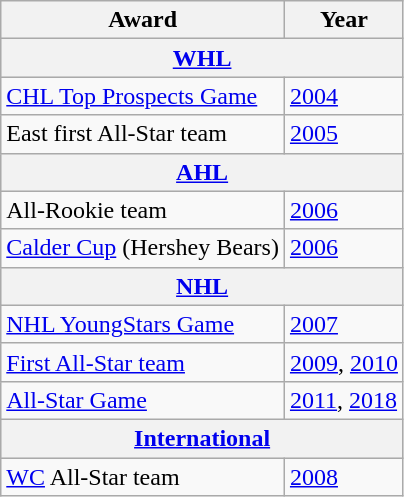<table class="wikitable">
<tr>
<th>Award</th>
<th>Year</th>
</tr>
<tr ALIGN="center" bgcolor="#e0e0e0">
<th colspan="3"><a href='#'>WHL</a></th>
</tr>
<tr>
<td><a href='#'>CHL Top Prospects Game</a></td>
<td><a href='#'>2004</a></td>
</tr>
<tr>
<td>East first All-Star team</td>
<td><a href='#'>2005</a></td>
</tr>
<tr ALIGN="center" bgcolor="#e0e0e0">
<th colspan="3"><a href='#'>AHL</a></th>
</tr>
<tr>
<td>All-Rookie team</td>
<td><a href='#'>2006</a></td>
</tr>
<tr>
<td><a href='#'>Calder Cup</a> (Hershey Bears)</td>
<td><a href='#'>2006</a></td>
</tr>
<tr ALIGN="center" bgcolor="#e0e0e0">
<th colspan="3"><a href='#'>NHL</a></th>
</tr>
<tr>
<td><a href='#'>NHL YoungStars Game</a></td>
<td><a href='#'>2007</a></td>
</tr>
<tr>
<td><a href='#'>First All-Star team</a></td>
<td><a href='#'>2009</a>, <a href='#'>2010</a></td>
</tr>
<tr>
<td><a href='#'>All-Star Game</a></td>
<td><a href='#'>2011</a>, <a href='#'>2018</a></td>
</tr>
<tr ALIGN="center" bgcolor="#e0e0e0">
<th colspan="3"><a href='#'>International</a></th>
</tr>
<tr>
<td><a href='#'>WC</a> All-Star team</td>
<td><a href='#'>2008</a></td>
</tr>
</table>
